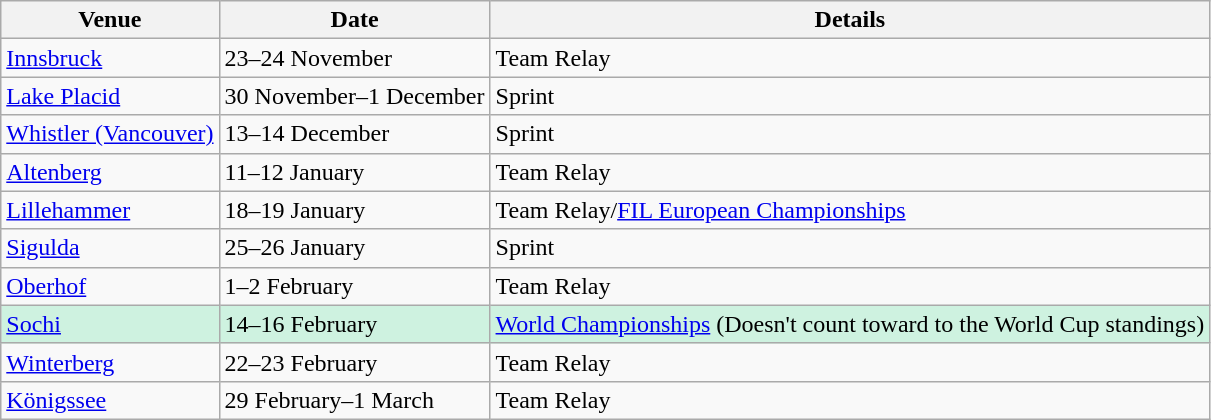<table class="wikitable">
<tr>
<th>Venue</th>
<th>Date</th>
<th>Details</th>
</tr>
<tr>
<td> <a href='#'>Innsbruck</a></td>
<td>23–24 November</td>
<td>Team Relay</td>
</tr>
<tr>
<td> <a href='#'>Lake Placid</a></td>
<td>30 November–1 December</td>
<td>Sprint</td>
</tr>
<tr>
<td> <a href='#'>Whistler (Vancouver)</a></td>
<td>13–14 December</td>
<td>Sprint</td>
</tr>
<tr>
<td> <a href='#'>Altenberg</a></td>
<td>11–12 January</td>
<td>Team Relay</td>
</tr>
<tr>
<td> <a href='#'>Lillehammer</a></td>
<td>18–19 January</td>
<td>Team Relay/<a href='#'>FIL European Championships</a></td>
</tr>
<tr>
<td> <a href='#'>Sigulda</a></td>
<td>25–26 January</td>
<td>Sprint</td>
</tr>
<tr>
<td> <a href='#'>Oberhof</a></td>
<td>1–2 February</td>
<td>Team Relay</td>
</tr>
<tr style="background:#CEF2E0">
<td> <a href='#'>Sochi</a></td>
<td>14–16 February</td>
<td><a href='#'>World Championships</a> (Doesn't count toward to the World Cup standings)</td>
</tr>
<tr>
<td> <a href='#'>Winterberg</a></td>
<td>22–23 February</td>
<td>Team Relay</td>
</tr>
<tr>
<td> <a href='#'>Königssee</a></td>
<td>29 February–1 March</td>
<td>Team Relay</td>
</tr>
</table>
